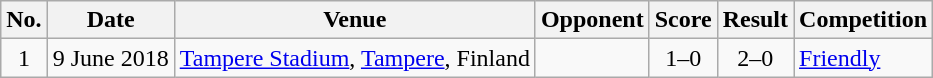<table class="wikitable sortable">
<tr>
<th scope="col">No.</th>
<th scope="col">Date</th>
<th scope="col">Venue</th>
<th scope="col">Opponent</th>
<th scope="col">Score</th>
<th scope="col">Result</th>
<th scope="col">Competition</th>
</tr>
<tr>
<td align="center">1</td>
<td>9 June 2018</td>
<td><a href='#'>Tampere Stadium</a>, <a href='#'>Tampere</a>, Finland</td>
<td></td>
<td align="center">1–0</td>
<td align="center">2–0</td>
<td><a href='#'>Friendly</a></td>
</tr>
</table>
